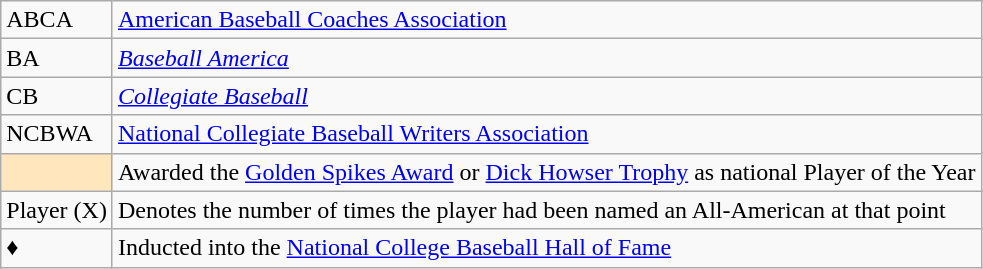<table class="wikitable">
<tr>
<td>ABCA</td>
<td><a href='#'>American Baseball Coaches Association</a></td>
</tr>
<tr>
<td>BA</td>
<td><em><a href='#'>Baseball America</a></em></td>
</tr>
<tr>
<td>CB</td>
<td><em><a href='#'>Collegiate Baseball</a></em></td>
</tr>
<tr>
<td>NCBWA</td>
<td><a href='#'>National Collegiate Baseball Writers Association</a></td>
</tr>
<tr>
<td style="background-color:#FFE6BD"></td>
<td>Awarded the <a href='#'>Golden Spikes Award</a> or <a href='#'>Dick Howser Trophy</a> as national Player of the Year</td>
</tr>
<tr>
<td>Player (X)</td>
<td>Denotes the number of times the player had been named an All-American at that point</td>
</tr>
<tr>
<td>♦</td>
<td>Inducted into the <a href='#'>National College Baseball Hall of Fame</a></td>
</tr>
</table>
